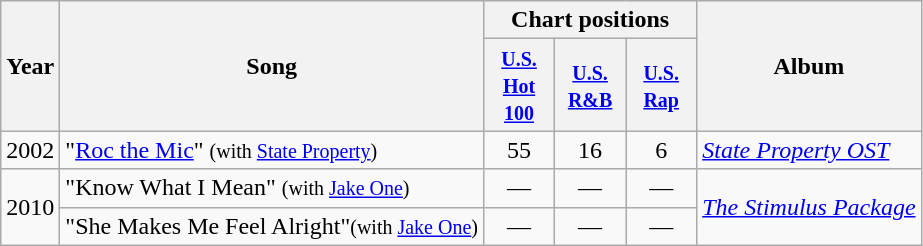<table class="wikitable">
<tr>
<th rowspan="2">Year</th>
<th rowspan="2">Song</th>
<th colspan="3">Chart positions</th>
<th rowspan="2">Album</th>
</tr>
<tr>
<th width="40"><small><a href='#'>U.S. Hot 100</a></small></th>
<th width="40"><small><a href='#'>U.S. R&B</a></small></th>
<th width="40"><small><a href='#'>U.S. Rap</a></small></th>
</tr>
<tr>
<td>2002</td>
<td align="left">"<a href='#'>Roc the Mic</a>" <small>(with <a href='#'>State Property</a>)</small></td>
<td style="text-align:center;">55</td>
<td style="text-align:center;">16</td>
<td style="text-align:center;">6</td>
<td><em><a href='#'>State Property OST</a></em></td>
</tr>
<tr>
<td rowspan="2">2010</td>
<td align="left">"Know What I Mean" <small>(with <a href='#'>Jake One</a>)</small></td>
<td style="text-align:center;">—</td>
<td style="text-align:center;">—</td>
<td style="text-align:center;">—</td>
<td rowspan="2"><em><a href='#'>The Stimulus Package</a></em></td>
</tr>
<tr>
<td align="left">"She Makes Me Feel Alright"<small>(with <a href='#'>Jake One</a>)</small></td>
<td style="text-align:center;">—</td>
<td style="text-align:center;">—</td>
<td style="text-align:center;">—</td>
</tr>
</table>
